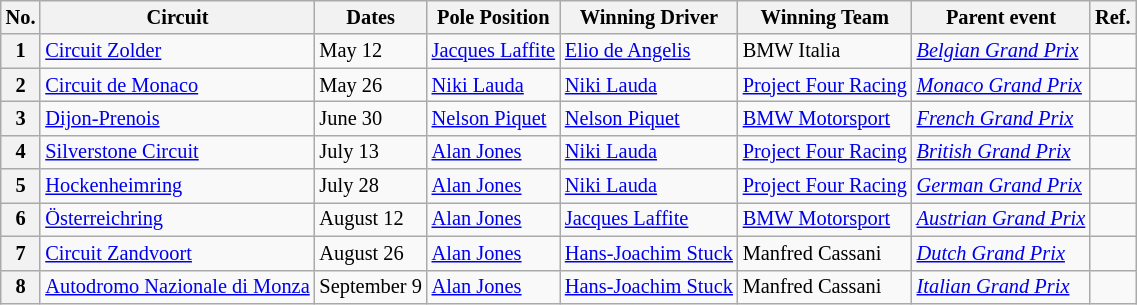<table class="wikitable" style="font-size: 85%;">
<tr>
<th>No.</th>
<th>Circuit</th>
<th>Dates</th>
<th>Pole Position</th>
<th>Winning Driver</th>
<th>Winning Team</th>
<th>Parent event</th>
<th>Ref.</th>
</tr>
<tr>
<th>1</th>
<td> <a href='#'>Circuit Zolder</a></td>
<td>May 12</td>
<td> <a href='#'>Jacques Laffite</a></td>
<td> <a href='#'>Elio de Angelis</a></td>
<td> BMW Italia</td>
<td><em><a href='#'>Belgian Grand Prix</a></em></td>
<td align=center></td>
</tr>
<tr>
<th>2</th>
<td> <a href='#'>Circuit de Monaco</a></td>
<td>May 26</td>
<td> <a href='#'>Niki Lauda</a></td>
<td> <a href='#'>Niki Lauda</a></td>
<td> <a href='#'>Project Four Racing</a></td>
<td><em><a href='#'>Monaco Grand Prix</a></em></td>
<td align=center></td>
</tr>
<tr>
<th>3</th>
<td> <a href='#'>Dijon-Prenois</a></td>
<td>June 30</td>
<td> <a href='#'>Nelson Piquet</a></td>
<td> <a href='#'>Nelson Piquet</a></td>
<td> <a href='#'>BMW Motorsport</a></td>
<td><em><a href='#'>French Grand Prix</a></em></td>
<td align=center></td>
</tr>
<tr>
<th>4</th>
<td> <a href='#'>Silverstone Circuit</a></td>
<td>July 13</td>
<td> <a href='#'>Alan Jones</a></td>
<td> <a href='#'>Niki Lauda</a></td>
<td> <a href='#'>Project Four Racing</a></td>
<td><em><a href='#'>British Grand Prix</a></em></td>
<td align=center></td>
</tr>
<tr>
<th>5</th>
<td> <a href='#'>Hockenheimring</a></td>
<td>July 28</td>
<td> <a href='#'>Alan Jones</a></td>
<td> <a href='#'>Niki Lauda</a></td>
<td> <a href='#'>Project Four Racing</a></td>
<td><em><a href='#'>German Grand Prix</a></em></td>
<td align=center></td>
</tr>
<tr>
<th>6</th>
<td> <a href='#'>Österreichring</a></td>
<td>August 12</td>
<td> <a href='#'>Alan Jones</a></td>
<td> <a href='#'>Jacques Laffite</a></td>
<td> <a href='#'>BMW Motorsport</a></td>
<td><em><a href='#'>Austrian Grand Prix</a></em></td>
<td align=center></td>
</tr>
<tr>
<th>7</th>
<td> <a href='#'>Circuit Zandvoort</a></td>
<td>August 26</td>
<td> <a href='#'>Alan Jones</a></td>
<td> <a href='#'>Hans-Joachim Stuck</a></td>
<td> Manfred Cassani</td>
<td><em><a href='#'>Dutch Grand Prix</a></em></td>
<td align=center></td>
</tr>
<tr>
<th>8</th>
<td> <a href='#'>Autodromo Nazionale di Monza</a></td>
<td>September 9</td>
<td> <a href='#'>Alan Jones</a></td>
<td> <a href='#'>Hans-Joachim Stuck</a></td>
<td> Manfred Cassani</td>
<td><em><a href='#'>Italian Grand Prix</a></em></td>
<td align=center></td>
</tr>
</table>
